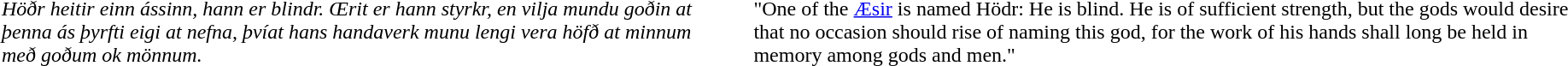<table>
<tr>
<td style="padding: 1pt 10pt;"><br><em>Höðr heitir einn ássinn, hann er blindr. Œrit er hann styrkr, en vilja mundu goðin at þenna ás þyrfti eigi at nefna, þvíat hans handaverk munu lengi vera höfð at minnum með goðum ok mönnum.</em> </td>
<td style="padding: 1pt 10pt;"><br>"One of the <a href='#'>Æsir</a> is named Hödr: He is blind. He is of sufficient strength, but the gods would desire that no occasion should rise of naming this god, for the work of his hands shall long be held in memory among gods and men." </td>
<td></td>
</tr>
</table>
